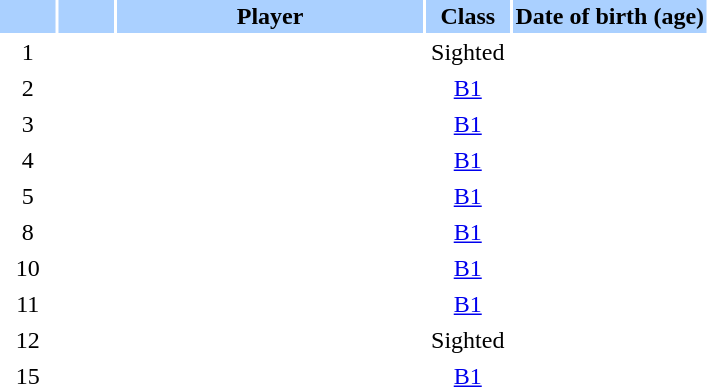<table class="sortable" border="0" cellspacing="2" cellpadding="2">
<tr style="background-color:#AAD0FF">
<th width=8%></th>
<th width=8%></th>
<th width=44%>Player</th>
<th width=12%>Class</th>
<th width=28%>Date of birth (age)</th>
</tr>
<tr>
<td style="text-align: center;">1</td>
<td style="text-align: center;"></td>
<td></td>
<td style="text-align: center;">Sighted</td>
<td></td>
</tr>
<tr>
<td style="text-align: center;">2</td>
<td style="text-align: center;"></td>
<td></td>
<td style="text-align: center;"><a href='#'>B1</a></td>
<td></td>
</tr>
<tr>
<td style="text-align: center;">3</td>
<td style="text-align: center;"></td>
<td></td>
<td style="text-align: center;"><a href='#'>B1</a></td>
<td></td>
</tr>
<tr>
<td style="text-align: center;">4</td>
<td style="text-align: center;"></td>
<td></td>
<td style="text-align: center;"><a href='#'>B1</a></td>
<td></td>
</tr>
<tr>
<td style="text-align: center;">5</td>
<td style="text-align: center;"></td>
<td></td>
<td style="text-align: center;"><a href='#'>B1</a></td>
<td></td>
</tr>
<tr>
<td style="text-align: center;">8</td>
<td style="text-align: center;"></td>
<td></td>
<td style="text-align: center;"><a href='#'>B1</a></td>
<td></td>
</tr>
<tr>
<td style="text-align: center;">10</td>
<td style="text-align: center;"></td>
<td></td>
<td style="text-align: center;"><a href='#'>B1</a></td>
<td></td>
</tr>
<tr>
<td style="text-align: center;">11</td>
<td style="text-align: center;"></td>
<td></td>
<td style="text-align: center;"><a href='#'>B1</a></td>
<td></td>
</tr>
<tr>
<td style="text-align: center;">12</td>
<td style="text-align: center;"></td>
<td></td>
<td style="text-align: center;">Sighted</td>
<td></td>
</tr>
<tr>
<td style="text-align: center;">15</td>
<td style="text-align: center;"></td>
<td></td>
<td style="text-align: center;"><a href='#'>B1</a></td>
<td></td>
</tr>
</table>
